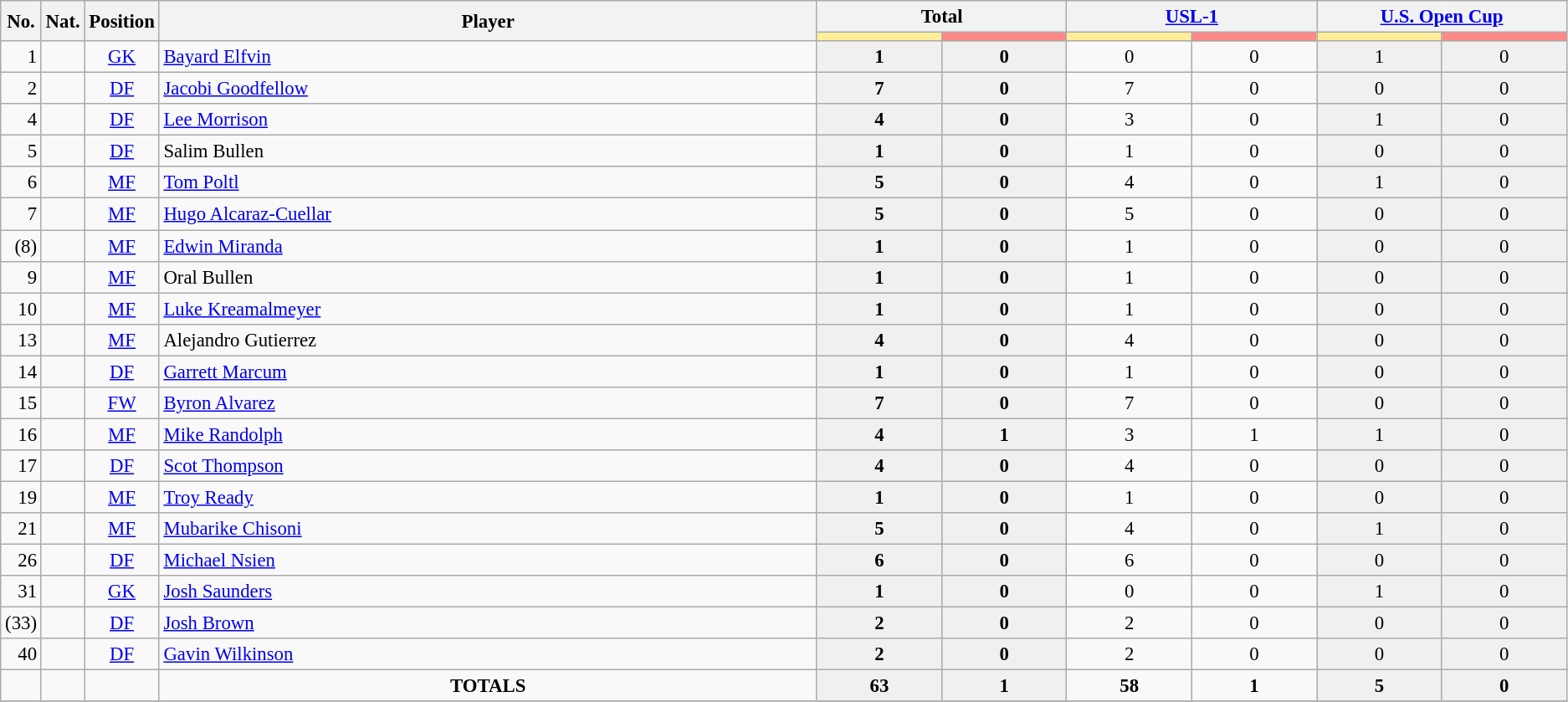<table class="wikitable" style="font-size:95%; text-align:center;">
<tr>
<th rowspan="2" width="1%">No.</th>
<th rowspan="2" width="1%">Nat.</th>
<th rowspan="2" width="1%">Position</th>
<th rowspan="2" width="42%">Player</th>
<th colspan="2">Total</th>
<th colspan="2"><a href='#'>USL-1</a></th>
<th colspan="2"><a href='#'>U.S. Open Cup</a></th>
</tr>
<tr>
<th width=60 style="background: #FFEE99"></th>
<th width=60 style="background: #FF8888"></th>
<th width=60 style="background: #FFEE99"></th>
<th width=60 style="background: #FF8888"></th>
<th width=60 style="background: #FFEE99"></th>
<th width=60 style="background: #FF8888"></th>
</tr>
<tr>
<td style="text-align: right;">1</td>
<td></td>
<td><a href='#'>GK</a></td>
<td style="text-align: left;"><a href='#'>Bayard Elfvin</a></td>
<td style="background: #F0F0F0;"><strong>1</strong></td>
<td style="background: #F0F0F0;"><strong>0</strong></td>
<td>0</td>
<td>0</td>
<td style="background: #F0F0F0;">1</td>
<td style="background: #F0F0F0;">0</td>
</tr>
<tr>
<td style="text-align: right;">2</td>
<td></td>
<td><a href='#'>DF</a></td>
<td style="text-align: left;"><a href='#'>Jacobi Goodfellow</a></td>
<td style="background: #F0F0F0;"><strong>7</strong></td>
<td style="background: #F0F0F0;"><strong>0</strong></td>
<td>7</td>
<td>0</td>
<td style="background: #F0F0F0;">0</td>
<td style="background: #F0F0F0;">0</td>
</tr>
<tr>
<td style="text-align: right;">4</td>
<td></td>
<td><a href='#'>DF</a></td>
<td style="text-align: left;"><a href='#'>Lee Morrison</a></td>
<td style="background: #F0F0F0;"><strong>4</strong></td>
<td style="background: #F0F0F0;"><strong>0</strong></td>
<td>3</td>
<td>0</td>
<td style="background: #F0F0F0;">1</td>
<td style="background: #F0F0F0;">0</td>
</tr>
<tr>
<td style="text-align: right;">5</td>
<td></td>
<td><a href='#'>DF</a></td>
<td style="text-align: left;">Salim Bullen</td>
<td style="background: #F0F0F0;"><strong>1</strong></td>
<td style="background: #F0F0F0;"><strong>0</strong></td>
<td>1</td>
<td>0</td>
<td style="background: #F0F0F0;">0</td>
<td style="background: #F0F0F0;">0</td>
</tr>
<tr>
<td style="text-align: right;">6</td>
<td></td>
<td><a href='#'>MF</a></td>
<td style="text-align: left;"><a href='#'>Tom Poltl</a></td>
<td style="background: #F0F0F0;"><strong>5</strong></td>
<td style="background: #F0F0F0;"><strong>0</strong></td>
<td>4</td>
<td>0</td>
<td style="background: #F0F0F0;">1</td>
<td style="background: #F0F0F0;">0</td>
</tr>
<tr>
<td style="text-align: right;">7</td>
<td></td>
<td><a href='#'>MF</a></td>
<td style="text-align: left;"><a href='#'>Hugo Alcaraz-Cuellar</a></td>
<td style="background: #F0F0F0;"><strong>5</strong></td>
<td style="background: #F0F0F0;"><strong>0</strong></td>
<td>5</td>
<td>0</td>
<td style="background: #F0F0F0;">0</td>
<td style="background: #F0F0F0;">0</td>
</tr>
<tr>
<td style="text-align: right;">(8)</td>
<td></td>
<td><a href='#'>MF</a></td>
<td style="text-align: left;"><a href='#'>Edwin Miranda</a></td>
<td style="background: #F0F0F0;"><strong>1</strong></td>
<td style="background: #F0F0F0;"><strong>0</strong></td>
<td>1</td>
<td>0</td>
<td style="background: #F0F0F0;">0</td>
<td style="background: #F0F0F0;">0</td>
</tr>
<tr>
<td style="text-align: right;">9</td>
<td></td>
<td><a href='#'>MF</a></td>
<td style="text-align: left;">Oral Bullen</td>
<td style="background: #F0F0F0;"><strong>1</strong></td>
<td style="background: #F0F0F0;"><strong>0</strong></td>
<td>1</td>
<td>0</td>
<td style="background: #F0F0F0;">0</td>
<td style="background: #F0F0F0;">0</td>
</tr>
<tr>
<td style="text-align: right;">10</td>
<td></td>
<td><a href='#'>MF</a></td>
<td style="text-align: left;"><a href='#'>Luke Kreamalmeyer</a></td>
<td style="background: #F0F0F0;"><strong>1</strong></td>
<td style="background: #F0F0F0;"><strong>0</strong></td>
<td>1</td>
<td>0</td>
<td style="background: #F0F0F0;">0</td>
<td style="background: #F0F0F0;">0</td>
</tr>
<tr>
<td style="text-align: right;">13</td>
<td></td>
<td><a href='#'>MF</a></td>
<td style="text-align: left;">Alejandro Gutierrez</td>
<td style="background: #F0F0F0;"><strong>4</strong></td>
<td style="background: #F0F0F0;"><strong>0</strong></td>
<td>4</td>
<td>0</td>
<td style="background: #F0F0F0;">0</td>
<td style="background: #F0F0F0;">0</td>
</tr>
<tr>
<td style="text-align: right;">14</td>
<td></td>
<td><a href='#'>DF</a></td>
<td style="text-align: left;"><a href='#'>Garrett Marcum</a></td>
<td style="background: #F0F0F0;"><strong>1</strong></td>
<td style="background: #F0F0F0;"><strong>0</strong></td>
<td>1</td>
<td>0</td>
<td style="background: #F0F0F0;">0</td>
<td style="background: #F0F0F0;">0</td>
</tr>
<tr>
<td style="text-align: right;">15</td>
<td></td>
<td><a href='#'>FW</a></td>
<td style="text-align: left;"><a href='#'>Byron Alvarez</a></td>
<td style="background: #F0F0F0;"><strong>7</strong></td>
<td style="background: #F0F0F0;"><strong>0</strong></td>
<td>7</td>
<td>0</td>
<td style="background: #F0F0F0;">0</td>
<td style="background: #F0F0F0;">0</td>
</tr>
<tr>
<td style="text-align: right;">16</td>
<td></td>
<td><a href='#'>MF</a></td>
<td style="text-align: left;"><a href='#'>Mike Randolph</a></td>
<td style="background: #F0F0F0;"><strong>4</strong></td>
<td style="background: #F0F0F0;"><strong>1</strong></td>
<td>3</td>
<td>1</td>
<td style="background: #F0F0F0;">1</td>
<td style="background: #F0F0F0;">0</td>
</tr>
<tr>
<td style="text-align: right;">17</td>
<td></td>
<td><a href='#'>DF</a></td>
<td style="text-align: left;"><a href='#'>Scot Thompson</a></td>
<td style="background: #F0F0F0;"><strong>4</strong></td>
<td style="background: #F0F0F0;"><strong>0</strong></td>
<td>4</td>
<td>0</td>
<td style="background: #F0F0F0;">0</td>
<td style="background: #F0F0F0;">0</td>
</tr>
<tr>
<td style="text-align: right;">19</td>
<td></td>
<td><a href='#'>MF</a></td>
<td style="text-align: left;"><a href='#'>Troy Ready</a></td>
<td style="background: #F0F0F0;"><strong>1</strong></td>
<td style="background: #F0F0F0;"><strong>0</strong></td>
<td>1</td>
<td>0</td>
<td style="background: #F0F0F0;">0</td>
<td style="background: #F0F0F0;">0</td>
</tr>
<tr>
<td style="text-align: right;">21</td>
<td></td>
<td><a href='#'>MF</a></td>
<td style="text-align: left;"><a href='#'>Mubarike Chisoni</a></td>
<td style="background: #F0F0F0;"><strong>5</strong></td>
<td style="background: #F0F0F0;"><strong>0</strong></td>
<td>4</td>
<td>0</td>
<td style="background: #F0F0F0;">1</td>
<td style="background: #F0F0F0;">0</td>
</tr>
<tr>
<td style="text-align: right;">26</td>
<td></td>
<td><a href='#'>DF</a></td>
<td style="text-align: left;"><a href='#'>Michael Nsien</a></td>
<td style="background: #F0F0F0;"><strong>6</strong></td>
<td style="background: #F0F0F0;"><strong>0</strong></td>
<td>6</td>
<td>0</td>
<td style="background: #F0F0F0;">0</td>
<td style="background: #F0F0F0;">0</td>
</tr>
<tr>
<td style="text-align: right;">31</td>
<td></td>
<td><a href='#'>GK</a></td>
<td style="text-align: left;"><a href='#'>Josh Saunders</a></td>
<td style="background: #F0F0F0;"><strong>1</strong></td>
<td style="background: #F0F0F0;"><strong>0</strong></td>
<td>0</td>
<td>0</td>
<td style="background: #F0F0F0;">1</td>
<td style="background: #F0F0F0;">0</td>
</tr>
<tr>
<td style="text-align: right;">(33)</td>
<td></td>
<td><a href='#'>DF</a></td>
<td style="text-align: left;"><a href='#'>Josh Brown</a></td>
<td style="background: #F0F0F0;"><strong>2</strong></td>
<td style="background: #F0F0F0;"><strong>0</strong></td>
<td>2</td>
<td>0</td>
<td style="background: #F0F0F0;">0</td>
<td style="background: #F0F0F0;">0</td>
</tr>
<tr>
<td style="text-align: right;">40</td>
<td></td>
<td><a href='#'>DF</a></td>
<td style="text-align: left;"><a href='#'>Gavin Wilkinson</a></td>
<td style="background: #F0F0F0;"><strong>2</strong></td>
<td style="background: #F0F0F0;"><strong>0</strong></td>
<td>2</td>
<td>0</td>
<td style="background: #F0F0F0;">0</td>
<td style="background: #F0F0F0;">0</td>
</tr>
<tr>
<td></td>
<td></td>
<td></td>
<td><strong>TOTALS</strong></td>
<td style="background: #F0F0F0;"><strong>63</strong></td>
<td style="background: #F0F0F0;"><strong>1</strong></td>
<td><strong>58</strong></td>
<td><strong>1</strong></td>
<td style="background: #F0F0F0;"><strong>5</strong></td>
<td style="background: #F0F0F0;"><strong>0</strong></td>
</tr>
<tr>
</tr>
</table>
